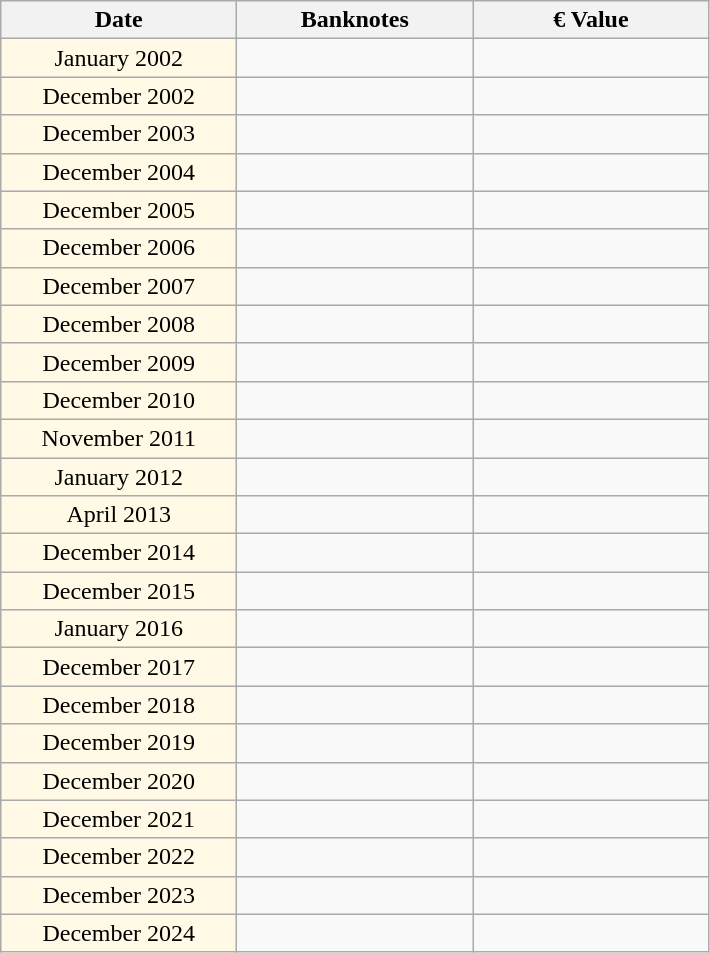<table class="wikitable" style="border-collapse:collapse">
<tr>
<th width=150>Date</th>
<th width=150>Banknotes</th>
<th width=150>€ Value</th>
</tr>
<tr align="center">
<td style="background-color:#FFF9E5;">January 2002</td>
<td></td>
<td></td>
</tr>
<tr align="center">
<td style="background-color:#FFF9E5;">December 2002</td>
<td></td>
<td></td>
</tr>
<tr align="center">
<td style="background-color:#FFF9E5;">December 2003</td>
<td></td>
<td></td>
</tr>
<tr align="center">
<td style="background-color:#FFF9E5;">December 2004</td>
<td></td>
<td></td>
</tr>
<tr align="center">
<td style="background-color:#FFF9E5;">December 2005</td>
<td></td>
<td></td>
</tr>
<tr align="center">
<td style="background-color:#FFF9E5;">December 2006</td>
<td></td>
<td></td>
</tr>
<tr align="center">
<td style="background-color:#FFF9E5;">December 2007</td>
<td></td>
<td></td>
</tr>
<tr align="center">
<td style="background-color:#FFF9E5;">December 2008</td>
<td></td>
<td></td>
</tr>
<tr align="center">
<td style="background-color:#FFF9E5;">December 2009</td>
<td></td>
<td></td>
</tr>
<tr align="center">
<td style="background-color:#FFF9E5;">December 2010</td>
<td></td>
<td></td>
</tr>
<tr align="center">
<td style="background-color:#FFF9E5;">November 2011</td>
<td></td>
<td></td>
</tr>
<tr align="center">
<td style="background-color:#FFF9E5;">January 2012</td>
<td></td>
<td></td>
</tr>
<tr align="center">
<td style="background-color:#FFF9E5;">April 2013</td>
<td></td>
<td></td>
</tr>
<tr align="center">
<td style="background-color:#FFF9E5;">December 2014</td>
<td></td>
<td></td>
</tr>
<tr align="center">
<td style="background-color:#FFF9E5;">December 2015</td>
<td></td>
<td></td>
</tr>
<tr align="center">
<td style="background-color:#FFF9E5;">January 2016</td>
<td></td>
<td></td>
</tr>
<tr align="center">
<td style="background-color:#FFF9E5;">December 2017</td>
<td></td>
<td></td>
</tr>
<tr align="center">
<td style="background-color:#FFF9E5;">December 2018</td>
<td></td>
<td></td>
</tr>
<tr align="center">
<td style="background-color:#FFF9E5;">December 2019</td>
<td></td>
<td></td>
</tr>
<tr align="center">
<td style="background-color:#FFF9E5;">December 2020</td>
<td></td>
<td></td>
</tr>
<tr align="center">
<td style="background-color:#FFF9E5;">December 2021</td>
<td></td>
<td></td>
</tr>
<tr align="center">
<td style="background-color:#FFF9E5;">December 2022</td>
<td></td>
<td></td>
</tr>
<tr align="center">
<td style="background-color:#FFF9E5;">December 2023</td>
<td></td>
<td></td>
</tr>
<tr align="center">
<td style="background-color:#FFF9E5;">December 2024</td>
<td></td>
<td></td>
</tr>
</table>
